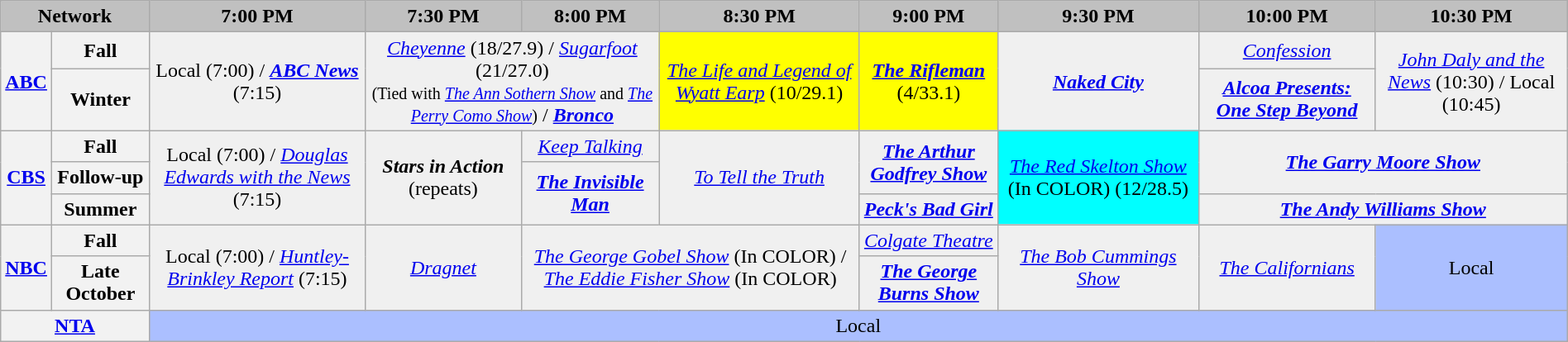<table class="wikitable" style="width:100%;margin-right:0;text-align:center">
<tr>
<th colspan="2" style="background-color:#C0C0C0;text-align:center">Network</th>
<th style="background-color:#C0C0C0;text-align:center">7:00 PM</th>
<th style="background-color:#C0C0C0;text-align:center">7:30 PM</th>
<th style="background-color:#C0C0C0;text-align:center">8:00 PM</th>
<th style="background-color:#C0C0C0;text-align:center">8:30 PM</th>
<th style="background-color:#C0C0C0;text-align:center">9:00 PM</th>
<th style="background-color:#C0C0C0;text-align:center">9:30 PM</th>
<th style="background-color:#C0C0C0;text-align:center">10:00 PM</th>
<th style="background-color:#C0C0C0;text-align:center">10:30 PM</th>
</tr>
<tr>
<th rowspan="2"><a href='#'>ABC</a></th>
<th>Fall</th>
<td bgcolor="#F0F0F0" rowspan="2">Local (7:00) / <strong><em><a href='#'>ABC News</a></em></strong> (7:15)</td>
<td bgcolor="#F0F0F0" colspan="2" rowspan="2"><span><em><a href='#'>Cheyenne</a></em> (18/27.9)</span> / <span><em><a href='#'>Sugarfoot</a></em> (21/27.0)<br><small>(Tied with <em><a href='#'>The Ann Sothern Show</a></em> and <em><a href='#'>The Perry Como Show</a></em>)</small></span> / <strong><em><a href='#'>Bronco</a></em></strong></td>
<td bgcolor="#FFFF00" rowspan="2"><em><a href='#'>The Life and Legend of Wyatt Earp</a></em> (10/29.1)</td>
<td bgcolor="#FFFF00" rowspan="2"><strong><em><a href='#'>The Rifleman</a></em></strong> (4/33.1)</td>
<td bgcolor="#F0F0F0" rowspan="2"><strong><em><a href='#'>Naked City</a></em></strong></td>
<td bgcolor="#F0F0F0"><em><a href='#'>Confession</a></em></td>
<td bgcolor="#F0F0F0" rowspan="2"><em><a href='#'>John Daly and the News</a></em> (10:30) / Local (10:45)</td>
</tr>
<tr>
<th>Winter</th>
<td bgcolor="#F0F0F0"><strong><em><a href='#'>Alcoa Presents: One Step Beyond</a></em></strong></td>
</tr>
<tr>
<th rowspan="3"><a href='#'>CBS</a></th>
<th>Fall</th>
<td bgcolor="#F0F0F0" rowspan="3">Local (7:00) / <em><a href='#'>Douglas Edwards with the News</a></em> (7:15)</td>
<td bgcolor="#F0F0F0" rowspan="3"><strong><em>Stars in Action</em></strong> (repeats)</td>
<td bgcolor="#F0F0F0"><em><a href='#'>Keep Talking</a></em></td>
<td bgcolor="#F0F0F0" rowspan="3"><em><a href='#'>To Tell the Truth</a></em></td>
<td bgcolor="#F0F0F0" rowspan="2"><strong><em><a href='#'>The Arthur Godfrey Show</a></em></strong></td>
<td bgcolor="#00FFFF" rowspan="3"><em><a href='#'>The Red Skelton Show</a></em> (In <span>C</span><span>O</span><span>L</span><span>O</span><span>R</span>) (12/28.5)</td>
<td bgcolor="#F0F0F0" colspan="2" rowspan="2"><strong><em><a href='#'>The Garry Moore Show</a></em></strong></td>
</tr>
<tr>
<th>Follow-up</th>
<td bgcolor="#F0F0F0" rowspan="2"><strong><em><a href='#'>The Invisible Man</a></em></strong></td>
</tr>
<tr>
<th>Summer</th>
<td bgcolor="#F0F0F0"><strong><em><a href='#'>Peck's Bad Girl</a></em></strong></td>
<td bgcolor="#F0F0F0" colspan="2"><strong><em><a href='#'>The Andy Williams Show</a></em></strong></td>
</tr>
<tr>
<th rowspan="2"><a href='#'>NBC</a></th>
<th>Fall</th>
<td rowspan="2" bgcolor="#F0F0F0">Local (7:00) / <em><a href='#'>Huntley-Brinkley Report</a></em> (7:15)</td>
<td rowspan="2" bgcolor="#F0F0F0"><em><a href='#'>Dragnet</a></em></td>
<td colspan="2" rowspan="2" bgcolor="#F0F0F0"><em><a href='#'>The George Gobel Show</a></em> (In <span>C</span><span>O</span><span>L</span><span>O</span><span>R</span>) / <em><a href='#'>The Eddie Fisher Show</a></em> (In <span>C</span><span>O</span><span>L</span><span>O</span><span>R</span>)</td>
<td bgcolor="#F0F0F0"><em><a href='#'>Colgate Theatre</a></em></td>
<td rowspan="2" bgcolor="#F0F0F0"><em><a href='#'>The Bob Cummings Show</a></em></td>
<td rowspan="2" bgcolor="#F0F0F0"><em><a href='#'>The Californians</a></em></td>
<td rowspan="2" bgcolor="#abbfff">Local</td>
</tr>
<tr>
<th>Late October</th>
<td bgcolor="#F0F0F0"><strong><em><a href='#'>The George Burns Show</a></em></strong></td>
</tr>
<tr>
<th colspan="2"><a href='#'>NTA</a></th>
<td colspan="8" bgcolor="#abbfff">Local</td>
</tr>
</table>
